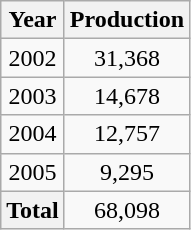<table class="wikitable" style="text-align: center">
<tr>
<th>Year</th>
<th>Production</th>
</tr>
<tr>
<td>2002</td>
<td>31,368</td>
</tr>
<tr>
<td>2003</td>
<td>14,678</td>
</tr>
<tr>
<td>2004</td>
<td>12,757</td>
</tr>
<tr>
<td>2005</td>
<td>9,295</td>
</tr>
<tr>
<th>Total</th>
<td>68,098</td>
</tr>
</table>
